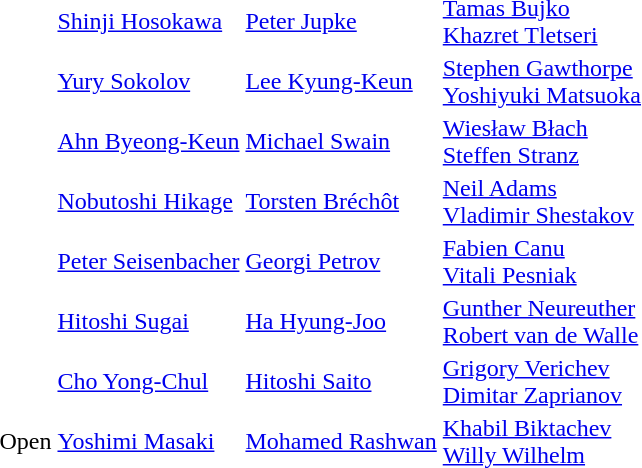<table>
<tr>
<td></td>
<td> <a href='#'>Shinji Hosokawa</a></td>
<td> <a href='#'>Peter Jupke</a></td>
<td> <a href='#'>Tamas Bujko</a> <br>  <a href='#'>Khazret Tletseri</a></td>
</tr>
<tr>
<td></td>
<td> <a href='#'>Yury Sokolov</a></td>
<td> <a href='#'>Lee Kyung-Keun</a></td>
<td> <a href='#'>Stephen Gawthorpe</a> <br>  <a href='#'>Yoshiyuki Matsuoka</a></td>
</tr>
<tr>
<td></td>
<td> <a href='#'>Ahn Byeong-Keun</a></td>
<td> <a href='#'>Michael Swain</a></td>
<td> <a href='#'>Wiesław Błach</a> <br>  <a href='#'>Steffen Stranz</a></td>
</tr>
<tr>
<td></td>
<td> <a href='#'>Nobutoshi Hikage</a></td>
<td> <a href='#'>Torsten Bréchôt</a></td>
<td> <a href='#'>Neil Adams</a> <br>  <a href='#'>Vladimir Shestakov</a></td>
</tr>
<tr>
<td></td>
<td> <a href='#'>Peter Seisenbacher</a></td>
<td> <a href='#'>Georgi Petrov</a></td>
<td> <a href='#'>Fabien Canu</a> <br>  <a href='#'>Vitali Pesniak</a></td>
</tr>
<tr>
<td></td>
<td> <a href='#'>Hitoshi Sugai</a></td>
<td> <a href='#'>Ha Hyung-Joo</a></td>
<td> <a href='#'>Gunther Neureuther</a> <br>  <a href='#'>Robert van de Walle</a></td>
</tr>
<tr>
<td></td>
<td> <a href='#'>Cho Yong-Chul</a></td>
<td> <a href='#'>Hitoshi Saito</a></td>
<td> <a href='#'>Grigory Verichev</a> <br>  <a href='#'>Dimitar Zaprianov</a></td>
</tr>
<tr>
<td>Open</td>
<td> <a href='#'>Yoshimi Masaki</a></td>
<td> <a href='#'>Mohamed Rashwan</a></td>
<td> <a href='#'>Khabil Biktachev</a> <br>  <a href='#'>Willy Wilhelm</a></td>
</tr>
</table>
